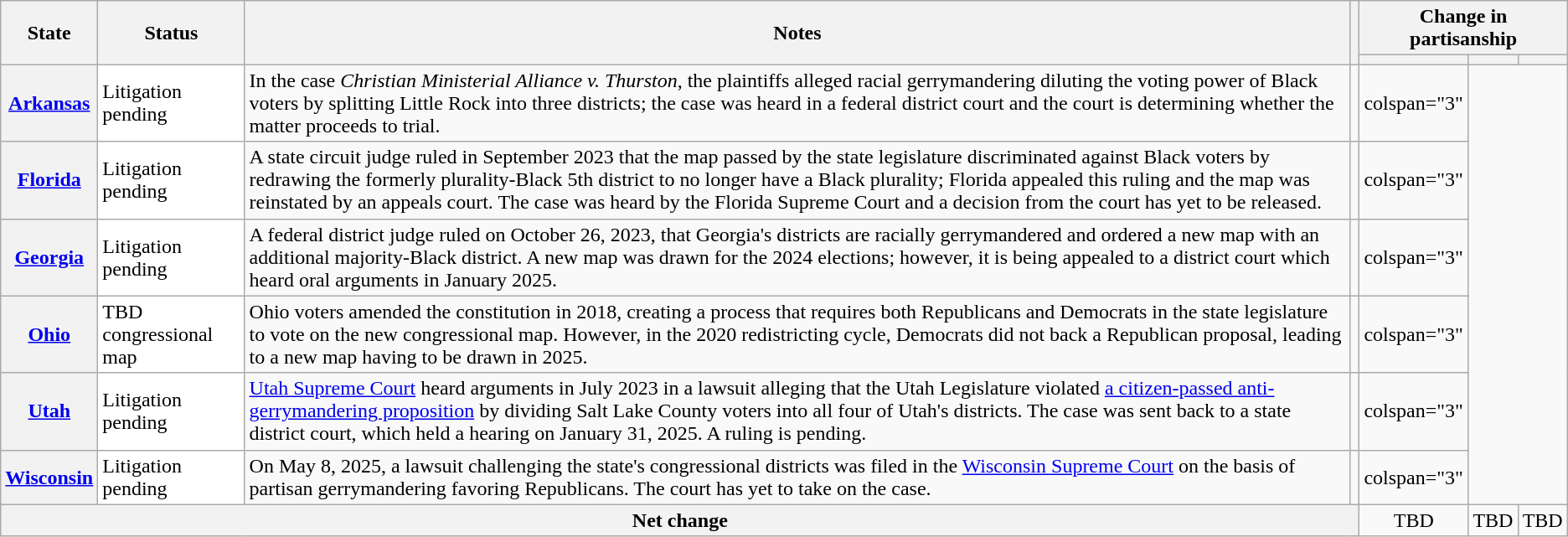<table class="wikitable sortable defaultleft col4center col5center col6center col7center">
<tr>
<th rowspan="2">State<br></th>
<th rowspan="2">Status</th>
<th rowspan="2" class="unsortable">Notes</th>
<th rowspan="2" class="unsortable"></th>
<th colspan="3" style="text-align:center">Change in partisanship</th>
</tr>
<tr>
<th></th>
<th></th>
<th></th>
</tr>
<tr>
<th><a href='#'>Arkansas</a></th>
<td data-sort-value=1 bgcolor="#FFFFFF">Litigation pending</td>
<td>In the case <em>Christian Ministerial Alliance v. Thurston</em>, the plaintiffs alleged racial gerrymandering diluting the voting power of Black voters by splitting Little Rock into three districts; the case was heard in a federal district court and the court is determining whether the matter proceeds to trial.</td>
<td></td>
<td>colspan="3" </td>
</tr>
<tr>
<th><a href='#'>Florida</a></th>
<td data-sort-value=1 bgcolor="#FFFFFF">Litigation pending</td>
<td>A state circuit judge ruled in September 2023 that the map passed by the state legislature discriminated against Black voters by redrawing the formerly plurality-Black 5th district to no longer have a Black plurality; Florida appealed this ruling and the map was reinstated by an appeals court. The case was heard by the Florida Supreme Court and a decision from the court has yet to be released.</td>
<td></td>
<td>colspan="3" </td>
</tr>
<tr>
<th><a href='#'>Georgia</a></th>
<td data-sort-value=1 bgcolor="#FFFFFF">Litigation pending</td>
<td>A federal district judge ruled on October 26, 2023, that Georgia's districts are racially gerrymandered and ordered a new map with an additional majority-Black district. A new map was drawn for the 2024 elections; however, it is being appealed to a district court which heard oral arguments in January 2025.</td>
<td></td>
<td>colspan="3" </td>
</tr>
<tr>
<th><a href='#'>Ohio</a></th>
<td data-sort-value=1 bgcolor="#FFFFFF">TBD congressional map</td>
<td>Ohio voters amended the constitution in 2018, creating a process that requires both Republicans and Democrats in the state legislature to vote on the new congressional map. However, in the 2020 redistricting cycle, Democrats did not back a Republican proposal, leading to a new map having to be drawn in 2025.</td>
<td></td>
<td>colspan="3" </td>
</tr>
<tr>
<th><a href='#'>Utah</a></th>
<td data-sort-value=1 bgcolor="#FFFFFF">Litigation pending</td>
<td><a href='#'>Utah Supreme Court</a> heard arguments in July 2023 in a lawsuit alleging that the Utah Legislature violated <a href='#'>a citizen-passed anti-gerrymandering proposition</a> by dividing Salt Lake County voters into all four of Utah's districts. The case was sent back to a state district court, which held a hearing on January 31, 2025. A ruling is pending.</td>
<td></td>
<td>colspan="3" </td>
</tr>
<tr>
<th><a href='#'> Wisconsin</a></th>
<td data-sort-value="1" bgcolor="#FFFFFF">Litigation pending</td>
<td>On May 8, 2025, a lawsuit challenging the state's congressional districts was filed in the <a href='#'>Wisconsin Supreme Court</a> on the basis of partisan gerrymandering favoring Republicans. The court has yet to take on the case.</td>
<td></td>
<td>colspan="3" </td>
</tr>
<tr class="sortbottom">
<th colspan="4">Net change </th>
<td align="center">TBD</td>
<td align="center">TBD</td>
<td align="center">TBD</td>
</tr>
</table>
